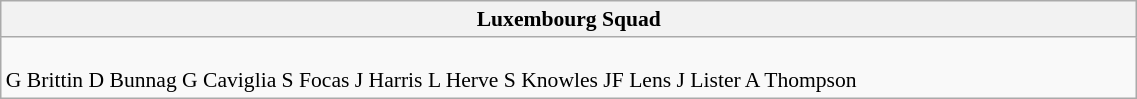<table class="wikitable" style="text-align:left; font-size:90%; width:60%">
<tr>
<th colspan="100%">Luxembourg Squad</th>
</tr>
<tr valign="top">
<td><br>G Brittin
D Bunnag
G Caviglia
S Focas
J Harris
L Herve
S Knowles
JF Lens
J Lister
A Thompson</td>
</tr>
</table>
